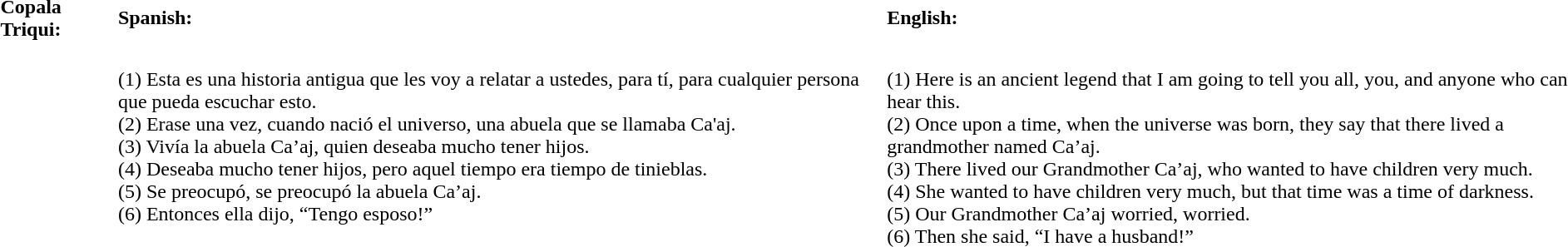<table align="center">
<tr>
<td><strong>Copala Triqui:</strong></td>
<td><strong>Spanish:</strong></td>
<td><strong>English:</strong></td>
</tr>
<tr>
<td><br></td>
<td>(1) Esta es una historia antigua que les voy a relatar a ustedes, para tí, para cualquier persona que pueda escuchar esto.<br>(2) Erase una vez, cuando nació el universo, una abuela que se llamaba Ca'aj.<br>(3) Vivía la abuela Ca’aj, quien deseaba mucho tener hijos.<br>(4) Deseaba mucho tener hijos, pero aquel tiempo era tiempo de tinieblas.<br>(5) Se preocupó, se preocupó la abuela Ca’aj.<br>(6) Entonces ella dijo, “Tengo esposo!”</td>
<td><br>(1) Here is an ancient legend that I am going to tell you all, you, and anyone who can hear this.<br>(2) Once upon a time, when the universe was born, they say that there lived a grandmother named Ca’aj.<br>(3) There lived our Grandmother Ca’aj, who wanted to have children very much.<br>(4) She wanted to have children very much, but that time was a time of darkness.<br>(5) Our Grandmother Ca’aj worried, worried.<br>(6) Then she said, “I have a husband!”</td>
</tr>
</table>
